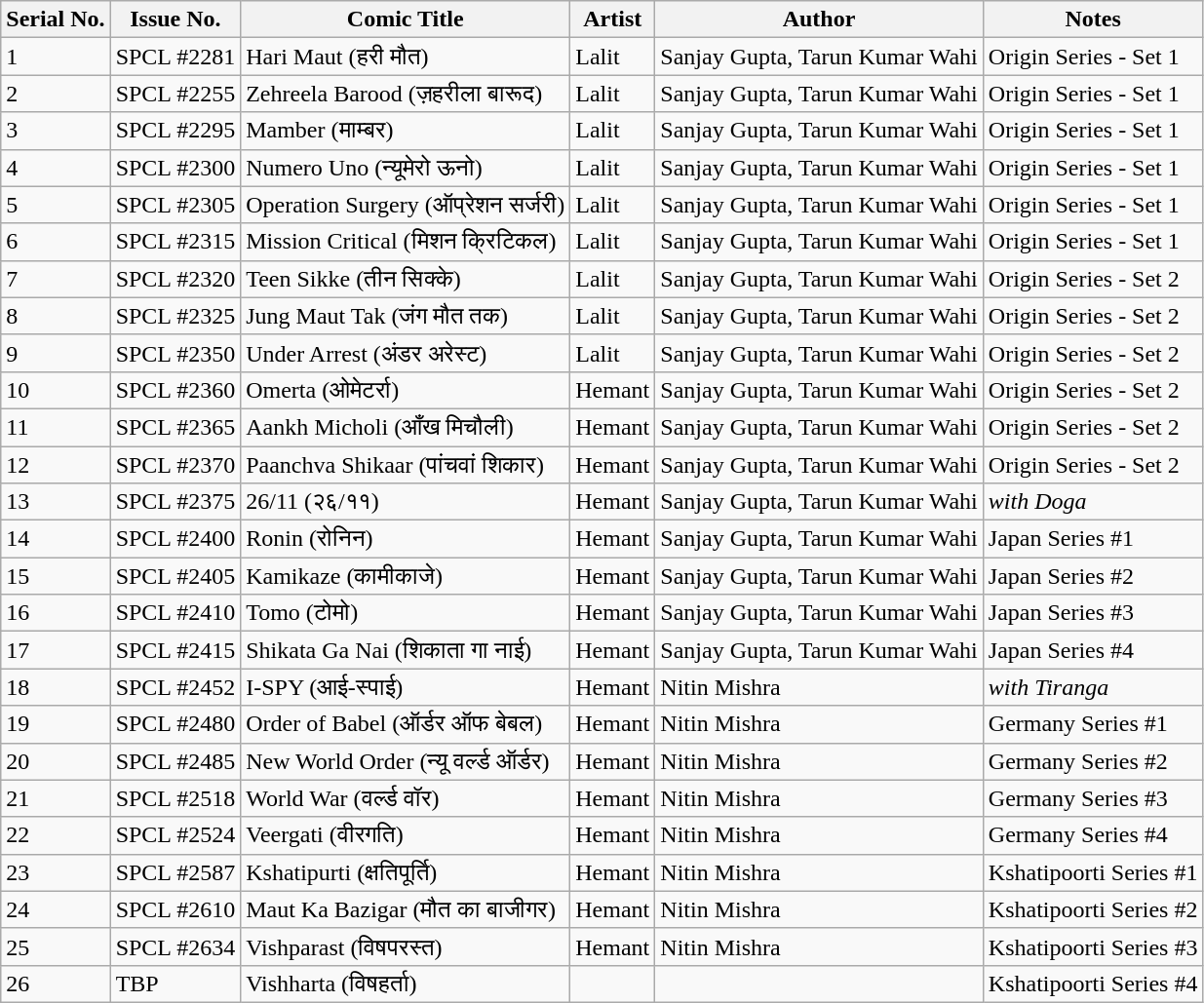<table class="wikitable">
<tr>
<th>Serial No.</th>
<th>Issue No.</th>
<th>Comic Title</th>
<th>Artist</th>
<th>Author</th>
<th>Notes</th>
</tr>
<tr>
<td>1</td>
<td>SPCL #2281</td>
<td>Hari Maut (हरी मौत)</td>
<td>Lalit</td>
<td>Sanjay Gupta, Tarun Kumar Wahi</td>
<td>Origin Series - Set 1</td>
</tr>
<tr>
<td>2</td>
<td>SPCL #2255</td>
<td>Zehreela Barood (ज़हरीला बारूद)</td>
<td>Lalit</td>
<td>Sanjay Gupta, Tarun Kumar Wahi</td>
<td>Origin Series - Set 1</td>
</tr>
<tr>
<td>3</td>
<td>SPCL #2295</td>
<td>Mamber (माम्बर)</td>
<td>Lalit</td>
<td>Sanjay Gupta, Tarun Kumar Wahi</td>
<td>Origin Series - Set 1</td>
</tr>
<tr>
<td>4</td>
<td>SPCL #2300</td>
<td>Numero Uno (न्यूमेरो ऊनो)</td>
<td>Lalit</td>
<td>Sanjay Gupta, Tarun Kumar Wahi</td>
<td>Origin Series - Set 1</td>
</tr>
<tr>
<td>5</td>
<td>SPCL #2305</td>
<td>Operation Surgery (ऑप्रेशन सर्जरी)</td>
<td>Lalit</td>
<td>Sanjay Gupta, Tarun Kumar Wahi</td>
<td>Origin Series - Set 1</td>
</tr>
<tr>
<td>6</td>
<td>SPCL #2315</td>
<td>Mission Critical (मिशन क्रिटिकल)</td>
<td>Lalit</td>
<td>Sanjay Gupta, Tarun Kumar Wahi</td>
<td>Origin Series - Set 1</td>
</tr>
<tr>
<td>7</td>
<td>SPCL #2320</td>
<td>Teen Sikke (तीन सिक्के)</td>
<td>Lalit</td>
<td>Sanjay Gupta, Tarun Kumar Wahi</td>
<td>Origin Series - Set 2</td>
</tr>
<tr>
<td>8</td>
<td>SPCL #2325</td>
<td>Jung Maut Tak (जंग मौत तक)</td>
<td>Lalit</td>
<td>Sanjay Gupta, Tarun Kumar Wahi</td>
<td>Origin Series - Set 2</td>
</tr>
<tr>
<td>9</td>
<td>SPCL #2350</td>
<td>Under Arrest (अंडर अरेस्ट)</td>
<td>Lalit</td>
<td>Sanjay Gupta, Tarun Kumar Wahi</td>
<td>Origin Series - Set 2</td>
</tr>
<tr>
<td>10</td>
<td>SPCL #2360</td>
<td>Omerta (ओमेटर्रा)</td>
<td>Hemant</td>
<td>Sanjay Gupta, Tarun Kumar Wahi</td>
<td>Origin Series - Set 2</td>
</tr>
<tr>
<td>11</td>
<td>SPCL #2365</td>
<td>Aankh Micholi (आँख मिचौली)</td>
<td>Hemant</td>
<td>Sanjay Gupta, Tarun Kumar Wahi</td>
<td>Origin Series - Set 2</td>
</tr>
<tr>
<td>12</td>
<td>SPCL #2370</td>
<td>Paanchva Shikaar (पांचवां शिकार)</td>
<td>Hemant</td>
<td>Sanjay Gupta, Tarun Kumar Wahi</td>
<td>Origin Series - Set 2</td>
</tr>
<tr>
<td>13</td>
<td>SPCL #2375</td>
<td>26/11 (२६/११)</td>
<td>Hemant</td>
<td>Sanjay Gupta, Tarun Kumar Wahi</td>
<td><em>with Doga</em></td>
</tr>
<tr>
<td>14</td>
<td>SPCL #2400</td>
<td>Ronin (रोनिन)</td>
<td>Hemant</td>
<td>Sanjay Gupta, Tarun Kumar Wahi</td>
<td>Japan Series #1</td>
</tr>
<tr>
<td>15</td>
<td>SPCL #2405</td>
<td>Kamikaze (कामीकाजे)</td>
<td>Hemant</td>
<td>Sanjay Gupta, Tarun Kumar Wahi</td>
<td>Japan Series #2</td>
</tr>
<tr>
<td>16</td>
<td>SPCL #2410</td>
<td>Tomo (टोमो)</td>
<td>Hemant</td>
<td>Sanjay Gupta, Tarun Kumar Wahi</td>
<td>Japan Series #3</td>
</tr>
<tr>
<td>17</td>
<td>SPCL #2415</td>
<td>Shikata Ga Nai (शिकाता गा नाई)</td>
<td>Hemant</td>
<td>Sanjay Gupta, Tarun Kumar Wahi</td>
<td>Japan Series #4</td>
</tr>
<tr>
<td>18</td>
<td>SPCL #2452</td>
<td>I-SPY (आई-स्पाई)</td>
<td>Hemant</td>
<td>Nitin Mishra</td>
<td><em>with Tiranga</em></td>
</tr>
<tr>
<td>19</td>
<td>SPCL #2480</td>
<td>Order of Babel (ऑर्डर ऑफ बेबल)</td>
<td>Hemant</td>
<td>Nitin Mishra</td>
<td>Germany Series #1</td>
</tr>
<tr>
<td>20</td>
<td>SPCL #2485</td>
<td>New World Order (न्यू वर्ल्ड ऑर्डर)</td>
<td>Hemant</td>
<td>Nitin Mishra</td>
<td>Germany Series #2</td>
</tr>
<tr>
<td>21</td>
<td>SPCL #2518</td>
<td>World War (वर्ल्ड वॉर)</td>
<td>Hemant</td>
<td>Nitin Mishra</td>
<td>Germany Series #3</td>
</tr>
<tr>
<td>22</td>
<td>SPCL #2524</td>
<td>Veergati (वीरगति)</td>
<td>Hemant</td>
<td>Nitin Mishra</td>
<td>Germany Series #4</td>
</tr>
<tr>
<td>23</td>
<td>SPCL #2587</td>
<td>Kshatipurti (क्षतिपूर्ति)</td>
<td>Hemant</td>
<td>Nitin Mishra</td>
<td>Kshatipoorti Series #1</td>
</tr>
<tr>
<td>24</td>
<td>SPCL #2610</td>
<td>Maut Ka Bazigar (मौत का बाजीगर)</td>
<td>Hemant</td>
<td>Nitin Mishra</td>
<td>Kshatipoorti Series #2</td>
</tr>
<tr>
<td>25</td>
<td>SPCL #2634</td>
<td>Vishparast (विषपरस्त)</td>
<td>Hemant</td>
<td>Nitin Mishra</td>
<td>Kshatipoorti Series #3</td>
</tr>
<tr>
<td>26</td>
<td>TBP</td>
<td>Vishharta (विषहर्ता)</td>
<td></td>
<td></td>
<td>Kshatipoorti Series #4</td>
</tr>
</table>
